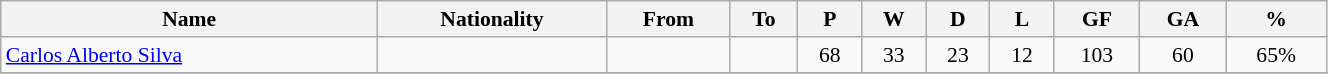<table class="wikitable sortable" style="width:70%; text-align:center; font-size:90%; text-align:left;">
<tr>
<th>Name</th>
<th>Nationality</th>
<th>From</th>
<th>To</th>
<th>P</th>
<th>W</th>
<th>D</th>
<th>L</th>
<th>GF</th>
<th>GA</th>
<th>%</th>
</tr>
<tr>
<td align=left><a href='#'>Carlos Alberto Silva</a></td>
<td></td>
<td align=left></td>
<td align=left></td>
<td align=center>68</td>
<td align=center>33</td>
<td align=center>23</td>
<td align=center>12</td>
<td align=center>103</td>
<td align=center>60</td>
<td align=center>65%</td>
</tr>
<tr>
</tr>
</table>
